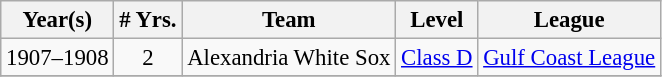<table class="wikitable" style="text-align:center; font-size: 95%;">
<tr>
<th>Year(s)</th>
<th># Yrs.</th>
<th>Team</th>
<th>Level</th>
<th>League</th>
</tr>
<tr>
<td>1907–1908</td>
<td>2</td>
<td>Alexandria White Sox</td>
<td><a href='#'>Class D</a></td>
<td><a href='#'>Gulf Coast League</a></td>
</tr>
<tr>
</tr>
</table>
